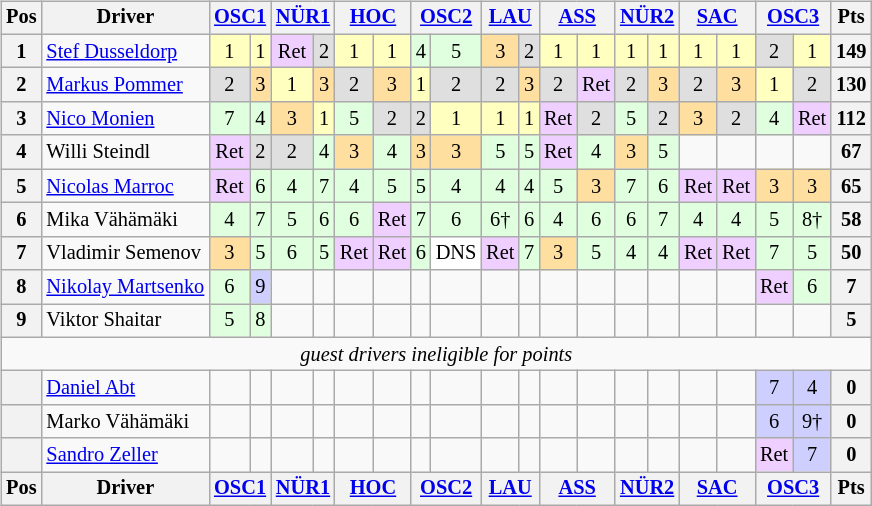<table>
<tr>
<td valign=top><br><table class="wikitable" style="font-size: 85%; text-align:center">
<tr valign="top">
<th valign="middle">Pos</th>
<th valign="middle">Driver</th>
<th colspan=2><a href='#'>OSC1</a></th>
<th colspan=2><a href='#'>NÜR1</a></th>
<th colspan=2><a href='#'>HOC</a></th>
<th colspan=2><a href='#'>OSC2</a></th>
<th colspan=2><a href='#'>LAU</a></th>
<th colspan=2><a href='#'>ASS</a></th>
<th colspan=2><a href='#'>NÜR2</a></th>
<th colspan=2><a href='#'>SAC</a></th>
<th colspan=2><a href='#'>OSC3</a></th>
<th valign="middle">Pts</th>
</tr>
<tr>
<th>1</th>
<td align=left> <a href='#'>Stef Dusseldorp</a></td>
<td style="background:#FFFFBF;">1</td>
<td style="background:#FFFFBF;">1</td>
<td style="background:#EFCFFF;">Ret</td>
<td style="background:#DFDFDF;">2</td>
<td style="background:#FFFFBF;">1</td>
<td style="background:#FFFFBF;">1</td>
<td style="background:#DFFFDF;">4</td>
<td style="background:#DFFFDF;">5</td>
<td style="background:#FFDF9F;">3</td>
<td style="background:#DFDFDF;">2</td>
<td style="background:#FFFFBF;">1</td>
<td style="background:#FFFFBF;">1</td>
<td style="background:#FFFFBF;">1</td>
<td style="background:#FFFFBF;">1</td>
<td style="background:#FFFFBF;">1</td>
<td style="background:#FFFFBF;">1</td>
<td style="background:#DFDFDF;">2</td>
<td style="background:#FFFFBF;">1</td>
<th>149</th>
</tr>
<tr>
<th>2</th>
<td align=left> <a href='#'>Markus Pommer</a></td>
<td style="background:#DFDFDF;">2</td>
<td style="background:#FFDF9F;">3</td>
<td style="background:#FFFFBF;">1</td>
<td style="background:#FFDF9F;">3</td>
<td style="background:#DFDFDF;">2</td>
<td style="background:#FFDF9F;">3</td>
<td style="background:#FFFFBF;">1</td>
<td style="background:#DFDFDF;">2</td>
<td style="background:#DFDFDF;">2</td>
<td style="background:#FFDF9F;">3</td>
<td style="background:#DFDFDF;">2</td>
<td style="background:#EFCFFF;">Ret</td>
<td style="background:#DFDFDF;">2</td>
<td style="background:#FFDF9F;">3</td>
<td style="background:#DFDFDF;">2</td>
<td style="background:#FFDF9F;">3</td>
<td style="background:#FFFFBF;">1</td>
<td style="background:#DFDFDF;">2</td>
<th>130</th>
</tr>
<tr>
<th>3</th>
<td align=left> <a href='#'>Nico Monien</a></td>
<td style="background:#DFFFDF;">7</td>
<td style="background:#DFFFDF;">4</td>
<td style="background:#FFDF9F;">3</td>
<td style="background:#FFFFBF;">1</td>
<td style="background:#DFFFDF;">5</td>
<td style="background:#DFDFDF;">2</td>
<td style="background:#DFDFDF;">2</td>
<td style="background:#FFFFBF;">1</td>
<td style="background:#FFFFBF;">1</td>
<td style="background:#FFFFBF;">1</td>
<td style="background:#EFCFFF;">Ret</td>
<td style="background:#DFDFDF;">2</td>
<td style="background:#DFFFDF;">5</td>
<td style="background:#DFDFDF;">2</td>
<td style="background:#FFDF9F;">3</td>
<td style="background:#DFDFDF;">2</td>
<td style="background:#DFFFDF;">4</td>
<td style="background:#EFCFFF;">Ret</td>
<th>112</th>
</tr>
<tr>
<th>4</th>
<td align=left> Willi Steindl</td>
<td style="background:#EFCFFF;">Ret</td>
<td style="background:#DFDFDF;">2</td>
<td style="background:#DFDFDF;">2</td>
<td style="background:#DFFFDF;">4</td>
<td style="background:#FFDF9F;">3</td>
<td style="background:#DFFFDF;">4</td>
<td style="background:#FFDF9F;">3</td>
<td style="background:#FFDF9F;">3</td>
<td style="background:#DFFFDF;">5</td>
<td style="background:#DFFFDF;">5</td>
<td style="background:#EFCFFF;">Ret</td>
<td style="background:#DFFFDF;">4</td>
<td style="background:#FFDF9F;">3</td>
<td style="background:#DFFFDF;">5</td>
<td></td>
<td></td>
<td></td>
<td></td>
<th>67</th>
</tr>
<tr>
<th>5</th>
<td align=left> <a href='#'>Nicolas Marroc</a></td>
<td style="background:#EFCFFF;">Ret</td>
<td style="background:#DFFFDF;">6</td>
<td style="background:#DFFFDF;">4</td>
<td style="background:#DFFFDF;">7</td>
<td style="background:#DFFFDF;">4</td>
<td style="background:#DFFFDF;">5</td>
<td style="background:#DFFFDF;">5</td>
<td style="background:#DFFFDF;">4</td>
<td style="background:#DFFFDF;">4</td>
<td style="background:#DFFFDF;">4</td>
<td style="background:#DFFFDF;">5</td>
<td style="background:#FFDF9F;">3</td>
<td style="background:#DFFFDF;">7</td>
<td style="background:#DFFFDF;">6</td>
<td style="background:#EFCFFF;">Ret</td>
<td style="background:#EFCFFF;">Ret</td>
<td style="background:#FFDF9F;">3</td>
<td style="background:#FFDF9F;">3</td>
<th>65</th>
</tr>
<tr>
<th>6</th>
<td align=left> Mika Vähämäki</td>
<td style="background:#DFFFDF;">4</td>
<td style="background:#DFFFDF;">7</td>
<td style="background:#DFFFDF;">5</td>
<td style="background:#DFFFDF;">6</td>
<td style="background:#DFFFDF;">6</td>
<td style="background:#EFCFFF;">Ret</td>
<td style="background:#DFFFDF;">7</td>
<td style="background:#DFFFDF;">6</td>
<td style="background:#DFFFDF;">6†</td>
<td style="background:#DFFFDF;">6</td>
<td style="background:#DFFFDF;">4</td>
<td style="background:#DFFFDF;">6</td>
<td style="background:#DFFFDF;">6</td>
<td style="background:#DFFFDF;">7</td>
<td style="background:#DFFFDF;">4</td>
<td style="background:#DFFFDF;">4</td>
<td style="background:#DFFFDF;">5</td>
<td style="background:#DFFFDF;">8†</td>
<th>58</th>
</tr>
<tr>
<th>7</th>
<td align=left> Vladimir Semenov</td>
<td style="background:#FFDF9F;">3</td>
<td style="background:#DFFFDF;">5</td>
<td style="background:#DFFFDF;">6</td>
<td style="background:#DFFFDF;">5</td>
<td style="background:#EFCFFF;">Ret</td>
<td style="background:#EFCFFF;">Ret</td>
<td style="background:#DFFFDF;">6</td>
<td style="background:#FFFFFF;">DNS</td>
<td style="background:#EFCFFF;">Ret</td>
<td style="background:#DFFFDF;">7</td>
<td style="background:#FFDF9F;">3</td>
<td style="background:#DFFFDF;">5</td>
<td style="background:#DFFFDF;">4</td>
<td style="background:#DFFFDF;">4</td>
<td style="background:#EFCFFF;">Ret</td>
<td style="background:#EFCFFF;">Ret</td>
<td style="background:#DFFFDF;">7</td>
<td style="background:#DFFFDF;">5</td>
<th>50</th>
</tr>
<tr>
<th>8</th>
<td align=left> <a href='#'>Nikolay Martsenko</a></td>
<td style="background:#DFFFDF;">6</td>
<td style="background:#CFCFFF;">9</td>
<td></td>
<td></td>
<td></td>
<td></td>
<td></td>
<td></td>
<td></td>
<td></td>
<td></td>
<td></td>
<td></td>
<td></td>
<td></td>
<td></td>
<td style="background:#EFCFFF;">Ret</td>
<td style="background:#DFFFDF;">6</td>
<th>7</th>
</tr>
<tr>
<th>9</th>
<td align=left> Viktor Shaitar</td>
<td style="background:#DFFFDF;">5</td>
<td style="background:#DFFFDF;">8</td>
<td></td>
<td></td>
<td></td>
<td></td>
<td></td>
<td></td>
<td></td>
<td></td>
<td></td>
<td></td>
<td></td>
<td></td>
<td></td>
<td></td>
<td></td>
<td></td>
<th>5</th>
</tr>
<tr>
<td colspan=21 align=center><em>guest drivers ineligible for points</em></td>
</tr>
<tr>
<th></th>
<td align=left> <a href='#'>Daniel Abt</a></td>
<td></td>
<td></td>
<td></td>
<td></td>
<td></td>
<td></td>
<td></td>
<td></td>
<td></td>
<td></td>
<td></td>
<td></td>
<td></td>
<td></td>
<td></td>
<td></td>
<td style="background:#CFCFFF;">7</td>
<td style="background:#CFCFFF;">4</td>
<th>0</th>
</tr>
<tr>
<th></th>
<td align=left> Marko Vähämäki</td>
<td></td>
<td></td>
<td></td>
<td></td>
<td></td>
<td></td>
<td></td>
<td></td>
<td></td>
<td></td>
<td></td>
<td></td>
<td></td>
<td></td>
<td></td>
<td></td>
<td style="background:#CFCFFF;">6</td>
<td style="background:#CFCFFF;">9†</td>
<th>0</th>
</tr>
<tr>
<th></th>
<td align=left> <a href='#'>Sandro Zeller</a></td>
<td></td>
<td></td>
<td></td>
<td></td>
<td></td>
<td></td>
<td></td>
<td></td>
<td></td>
<td></td>
<td></td>
<td></td>
<td></td>
<td></td>
<td></td>
<td></td>
<td style="background:#EFCFFF;">Ret</td>
<td style="background:#CFCFFF;">7</td>
<th>0</th>
</tr>
<tr valign="top">
<th valign="middle">Pos</th>
<th valign="middle">Driver</th>
<th colspan=2><a href='#'>OSC1</a></th>
<th colspan=2><a href='#'>NÜR1</a></th>
<th colspan=2><a href='#'>HOC</a></th>
<th colspan=2><a href='#'>OSC2</a></th>
<th colspan=2><a href='#'>LAU</a></th>
<th colspan=2><a href='#'>ASS</a></th>
<th colspan=2><a href='#'>NÜR2</a></th>
<th colspan=2><a href='#'>SAC</a></th>
<th colspan=2><a href='#'>OSC3</a></th>
<th valign="middle">Pts</th>
</tr>
</table>
</td>
<td valign="top"><br></td>
</tr>
</table>
